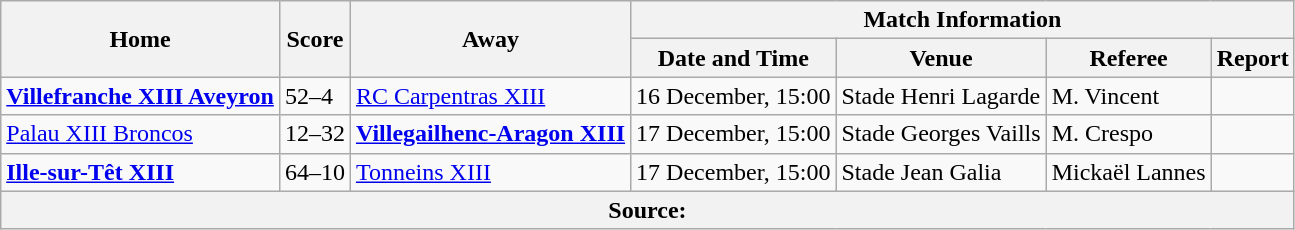<table class="wikitable defaultcenter col1left col3left">
<tr>
<th scope="col" rowspan=2>Home</th>
<th scope="col" rowspan=2>Score</th>
<th scope="col" rowspan=2>Away</th>
<th scope="col" colspan=4>Match Information</th>
</tr>
<tr>
<th scope="col">Date and Time</th>
<th scope="col">Venue</th>
<th scope="col">Referee</th>
<th scope="col">Report</th>
</tr>
<tr>
<td> <strong><a href='#'>Villefranche XIII Aveyron</a></strong></td>
<td>52–4</td>
<td>  <a href='#'>RC Carpentras XIII</a></td>
<td>16 December, 15:00</td>
<td>Stade Henri Lagarde</td>
<td>M. Vincent</td>
<td></td>
</tr>
<tr>
<td> <a href='#'>Palau XIII Broncos</a></td>
<td>12–32</td>
<td> <strong><a href='#'>Villegailhenc-Aragon XIII</a></strong></td>
<td>17 December, 15:00</td>
<td>Stade Georges Vaills</td>
<td>M. Crespo</td>
<td></td>
</tr>
<tr>
<td> <strong><a href='#'>Ille-sur-Têt XIII</a></strong></td>
<td>64–10</td>
<td> <a href='#'>Tonneins XIII</a></td>
<td>17 December, 15:00</td>
<td>Stade Jean Galia</td>
<td>Mickaël Lannes</td>
<td></td>
</tr>
<tr>
<th colspan=7>Source:</th>
</tr>
</table>
